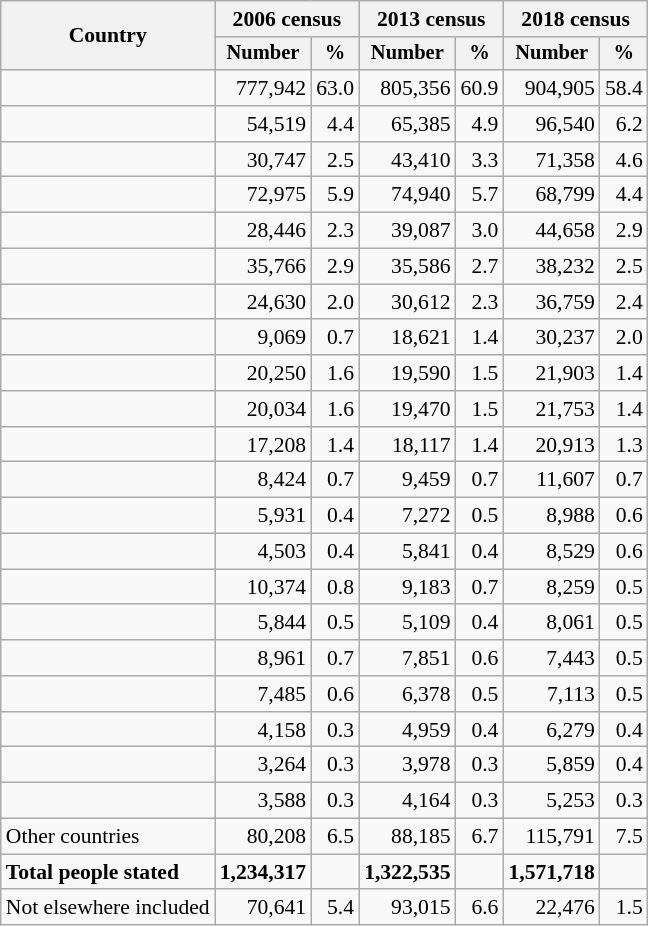<table class="wikitable sortable" style="font-size:90%; text-align:right;">
<tr>
<th rowspan=2>Country</th>
<th colspan="2">2006 census</th>
<th colspan=2>2013 census</th>
<th colspan="2">2018 census</th>
</tr>
<tr style="font-size:95%;">
<th>Number</th>
<th>%</th>
<th>Number</th>
<th>%</th>
<th>Number</th>
<th>%</th>
</tr>
<tr>
<td style="text-align:left;"></td>
<td>777,942</td>
<td>63.0</td>
<td>805,356</td>
<td>60.9</td>
<td>904,905</td>
<td>58.4</td>
</tr>
<tr>
<td style="text-align:left;"></td>
<td>54,519</td>
<td>4.4</td>
<td>65,385</td>
<td>4.9</td>
<td>96,540</td>
<td>6.2</td>
</tr>
<tr>
<td style="text-align:left;"></td>
<td>30,747</td>
<td>2.5</td>
<td>43,410</td>
<td>3.3</td>
<td>71,358</td>
<td>4.6</td>
</tr>
<tr>
<td style="text-align:left;"></td>
<td>72,975</td>
<td>5.9</td>
<td>74,940</td>
<td>5.7</td>
<td>68,799</td>
<td>4.4</td>
</tr>
<tr>
<td style="text-align:left;"></td>
<td>28,446</td>
<td>2.3</td>
<td>39,087</td>
<td>3.0</td>
<td>44,658</td>
<td>2.9</td>
</tr>
<tr>
<td style="text-align:left;"></td>
<td>35,766</td>
<td>2.9</td>
<td>35,586</td>
<td>2.7</td>
<td>38,232</td>
<td>2.5</td>
</tr>
<tr>
<td style="text-align:left;"></td>
<td>24,630</td>
<td>2.0</td>
<td>30,612</td>
<td>2.3</td>
<td>36,759</td>
<td>2.4</td>
</tr>
<tr>
<td style="text-align:left;"></td>
<td>9,069</td>
<td>0.7</td>
<td>18,621</td>
<td>1.4</td>
<td>30,237</td>
<td>2.0</td>
</tr>
<tr>
<td style="text-align:left;"></td>
<td>20,250</td>
<td>1.6</td>
<td>19,590</td>
<td>1.5</td>
<td>21,903</td>
<td>1.4</td>
</tr>
<tr>
<td style="text-align:left;"></td>
<td>20,034</td>
<td>1.6</td>
<td>19,470</td>
<td>1.5</td>
<td>21,753</td>
<td>1.4</td>
</tr>
<tr>
<td style="text-align:left;"></td>
<td>17,208</td>
<td>1.4</td>
<td>18,117</td>
<td>1.4</td>
<td>20,913</td>
<td>1.3</td>
</tr>
<tr>
<td style="text-align:left;"></td>
<td>8,424</td>
<td>0.7</td>
<td>9,459</td>
<td>0.7</td>
<td>11,607</td>
<td>0.7</td>
</tr>
<tr>
<td style="text-align:left;"></td>
<td>5,931</td>
<td>0.4</td>
<td>7,272</td>
<td>0.5</td>
<td>8,988</td>
<td>0.6</td>
</tr>
<tr>
<td style="text-align:left;"></td>
<td>4,503</td>
<td>0.4</td>
<td>5,841</td>
<td>0.4</td>
<td>8,529</td>
<td>0.6</td>
</tr>
<tr>
<td style="text-align:left;"></td>
<td>10,374</td>
<td>0.8</td>
<td>9,183</td>
<td>0.7</td>
<td>8,259</td>
<td>0.5</td>
</tr>
<tr>
<td style="text-align:left;"></td>
<td>5,844</td>
<td>0.5</td>
<td>5,109</td>
<td>0.4</td>
<td>8,061</td>
<td>0.5</td>
</tr>
<tr>
<td style="text-align:left;"></td>
<td>8,961</td>
<td>0.7</td>
<td>7,851</td>
<td>0.6</td>
<td>7,443</td>
<td>0.5</td>
</tr>
<tr>
<td style="text-align:left;"></td>
<td>7,485</td>
<td>0.6</td>
<td>6,378</td>
<td>0.5</td>
<td>7,113</td>
<td>0.5</td>
</tr>
<tr>
<td style="text-align:left;"></td>
<td>4,158</td>
<td>0.3</td>
<td>4,959</td>
<td>0.4</td>
<td>6,279</td>
<td>0.4</td>
</tr>
<tr>
<td style="text-align:left;"></td>
<td>3,264</td>
<td>0.3</td>
<td>3,978</td>
<td>0.3</td>
<td>5,859</td>
<td>0.4</td>
</tr>
<tr>
<td style="text-align:left;"></td>
<td>3,588</td>
<td>0.3</td>
<td>4,164</td>
<td>0.3</td>
<td>5,253</td>
<td>0.3</td>
</tr>
<tr>
<td style="text-align:left;">Other countries</td>
<td>80,208</td>
<td>6.5</td>
<td>88,185</td>
<td>6.7</td>
<td>115,791</td>
<td>7.5</td>
</tr>
<tr>
<td style="text-align:left;"><strong>Total people stated</strong></td>
<td><strong>1,234,317</strong></td>
<td></td>
<td><strong>1,322,535</strong></td>
<td></td>
<td><strong>1,571,718</strong></td>
<td></td>
</tr>
<tr>
<td style="text-align:left;">Not elsewhere included</td>
<td>70,641</td>
<td>5.4</td>
<td>93,015</td>
<td>6.6</td>
<td>22,476</td>
<td>1.5</td>
</tr>
</table>
